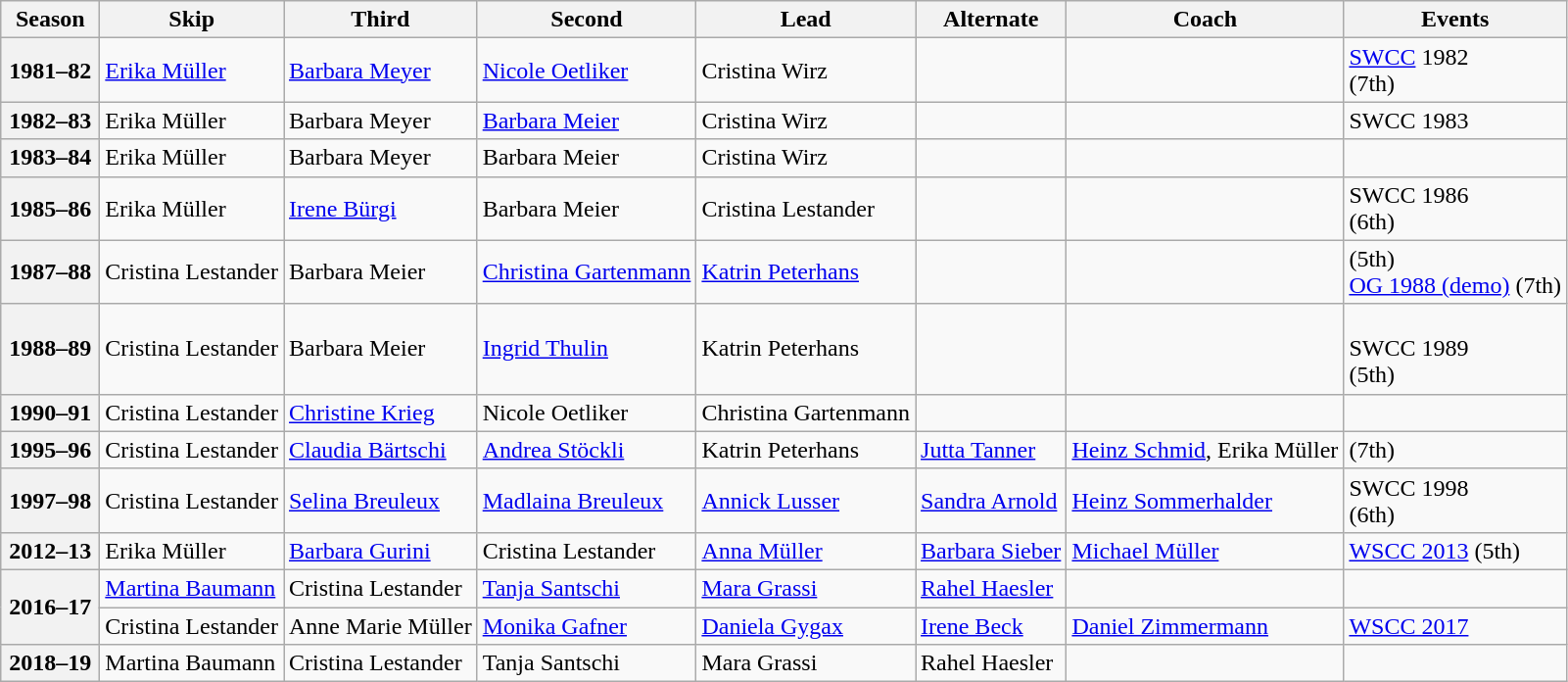<table class="wikitable">
<tr>
<th scope="col" width=60>Season</th>
<th scope="col">Skip</th>
<th scope="col">Third</th>
<th scope="col">Second</th>
<th scope="col">Lead</th>
<th scope="col">Alternate</th>
<th scope="col">Coach</th>
<th scope="col">Events</th>
</tr>
<tr>
<th scope="row">1981–82</th>
<td><a href='#'>Erika Müller</a></td>
<td><a href='#'>Barbara Meyer</a></td>
<td><a href='#'>Nicole Oetliker</a></td>
<td>Cristina Wirz</td>
<td></td>
<td></td>
<td><a href='#'>SWCC</a> 1982 <br> (7th)</td>
</tr>
<tr>
<th scope="row">1982–83</th>
<td>Erika Müller</td>
<td>Barbara Meyer</td>
<td><a href='#'>Barbara Meier</a></td>
<td>Cristina Wirz</td>
<td></td>
<td></td>
<td>SWCC 1983 <br> </td>
</tr>
<tr>
<th scope="row">1983–84</th>
<td>Erika Müller</td>
<td>Barbara Meyer</td>
<td>Barbara Meier</td>
<td>Cristina Wirz</td>
<td></td>
<td></td>
<td> </td>
</tr>
<tr>
<th scope="row">1985–86</th>
<td>Erika Müller</td>
<td><a href='#'>Irene Bürgi</a></td>
<td>Barbara Meier</td>
<td>Cristina Lestander</td>
<td></td>
<td></td>
<td>SWCC 1986 <br> (6th)</td>
</tr>
<tr>
<th scope="row">1987–88</th>
<td>Cristina Lestander</td>
<td>Barbara Meier</td>
<td><a href='#'>Christina Gartenmann</a></td>
<td><a href='#'>Katrin Peterhans</a></td>
<td></td>
<td></td>
<td> (5th)<br><a href='#'>OG 1988 (demo)</a> (7th)</td>
</tr>
<tr>
<th scope="row">1988–89</th>
<td>Cristina Lestander</td>
<td>Barbara Meier</td>
<td><a href='#'>Ingrid Thulin</a></td>
<td>Katrin Peterhans</td>
<td></td>
<td></td>
<td> <br>SWCC 1989 <br> (5th)</td>
</tr>
<tr>
<th scope="row">1990–91</th>
<td>Cristina Lestander</td>
<td><a href='#'>Christine Krieg</a></td>
<td>Nicole Oetliker</td>
<td>Christina Gartenmann</td>
<td></td>
<td></td>
<td> </td>
</tr>
<tr>
<th scope="row">1995–96</th>
<td>Cristina Lestander</td>
<td><a href='#'>Claudia Bärtschi</a></td>
<td><a href='#'>Andrea Stöckli</a></td>
<td>Katrin Peterhans</td>
<td><a href='#'>Jutta Tanner</a></td>
<td><a href='#'>Heinz Schmid</a>, Erika Müller</td>
<td> (7th)</td>
</tr>
<tr>
<th scope="row">1997–98</th>
<td>Cristina Lestander</td>
<td><a href='#'>Selina Breuleux</a></td>
<td><a href='#'>Madlaina Breuleux</a></td>
<td><a href='#'>Annick Lusser</a></td>
<td><a href='#'>Sandra Arnold</a></td>
<td><a href='#'>Heinz Sommerhalder</a></td>
<td>SWCC 1998 <br> (6th)</td>
</tr>
<tr>
<th scope="row">2012–13</th>
<td>Erika Müller</td>
<td><a href='#'>Barbara Gurini</a></td>
<td>Cristina Lestander</td>
<td><a href='#'>Anna Müller</a></td>
<td><a href='#'>Barbara Sieber</a></td>
<td><a href='#'>Michael Müller</a></td>
<td><a href='#'>WSCC 2013</a> (5th)</td>
</tr>
<tr>
<th scope="row" rowspan=2>2016–17</th>
<td><a href='#'>Martina Baumann</a></td>
<td>Cristina Lestander</td>
<td><a href='#'>Tanja Santschi</a></td>
<td><a href='#'>Mara Grassi</a></td>
<td><a href='#'>Rahel Haesler</a></td>
<td></td>
<td></td>
</tr>
<tr>
<td>Cristina Lestander</td>
<td>Anne Marie Müller</td>
<td><a href='#'>Monika Gafner</a></td>
<td><a href='#'>Daniela Gygax</a></td>
<td><a href='#'>Irene Beck</a></td>
<td><a href='#'>Daniel Zimmermann</a></td>
<td><a href='#'>WSCC 2017</a> </td>
</tr>
<tr>
<th scope="row">2018–19</th>
<td>Martina Baumann</td>
<td>Cristina Lestander</td>
<td>Tanja Santschi</td>
<td>Mara Grassi</td>
<td>Rahel Haesler</td>
<td></td>
<td></td>
</tr>
</table>
